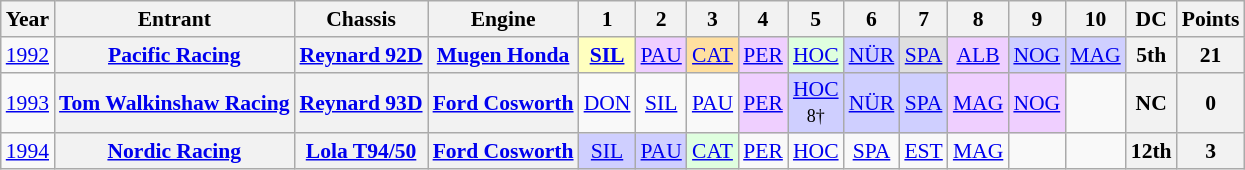<table class="wikitable" style="text-align:center; font-size:90%">
<tr>
<th>Year</th>
<th>Entrant</th>
<th>Chassis</th>
<th>Engine</th>
<th>1</th>
<th>2</th>
<th>3</th>
<th>4</th>
<th>5</th>
<th>6</th>
<th>7</th>
<th>8</th>
<th>9</th>
<th>10</th>
<th>DC</th>
<th>Points</th>
</tr>
<tr>
<td><a href='#'>1992</a></td>
<th><a href='#'>Pacific Racing</a></th>
<th><a href='#'>Reynard 92D</a></th>
<th><a href='#'>Mugen Honda</a></th>
<td style="background:#FFFFBF;"><strong><a href='#'>SIL</a></strong><br></td>
<td style="background:#EFCFFF;"><a href='#'>PAU</a><br></td>
<td style="background:#FFDF9F;"><a href='#'>CAT</a><br></td>
<td style="background:#EFCFFF;"><a href='#'>PER</a><br></td>
<td style="background:#DFFFDF;"><a href='#'>HOC</a><br></td>
<td style="background:#CFCFFF;"><a href='#'>NÜR</a><br></td>
<td style="background:#DFDFDF;"><a href='#'>SPA</a><br></td>
<td style="background:#EFCFFF;"><a href='#'>ALB</a><br></td>
<td style="background:#CFCFFF;"><a href='#'>NOG</a><br></td>
<td style="background:#CFCFFF;"><a href='#'>MAG</a><br></td>
<th>5th</th>
<th>21</th>
</tr>
<tr>
<td><a href='#'>1993</a></td>
<th><a href='#'>Tom Walkinshaw Racing</a></th>
<th><a href='#'>Reynard 93D</a></th>
<th><a href='#'>Ford Cosworth</a></th>
<td><a href='#'>DON</a></td>
<td><a href='#'>SIL</a></td>
<td><a href='#'>PAU</a></td>
<td style="background:#EFCFFF;"><a href='#'>PER</a><br></td>
<td style="background:#CFCFFF;"><a href='#'>HOC</a><br><small>8†</small></td>
<td style="background:#CFCFFF;"><a href='#'>NÜR</a><br></td>
<td style="background:#CFCFFF;"><a href='#'>SPA</a><br></td>
<td style="background:#EFCFFF;"><a href='#'>MAG</a><br></td>
<td style="background:#EFCFFF;"><a href='#'>NOG</a><br></td>
<td></td>
<th>NC</th>
<th>0</th>
</tr>
<tr>
<td><a href='#'>1994</a></td>
<th><a href='#'>Nordic Racing</a></th>
<th><a href='#'>Lola T94/50</a></th>
<th><a href='#'>Ford Cosworth</a></th>
<td style="background:#CFCFFF;"><a href='#'>SIL</a><br></td>
<td style="background:#CFCFFF;"><a href='#'>PAU</a><br></td>
<td style="background:#DFFFDF;"><a href='#'>CAT</a><br></td>
<td><a href='#'>PER</a></td>
<td><a href='#'>HOC</a></td>
<td><a href='#'>SPA</a></td>
<td><a href='#'>EST</a></td>
<td><a href='#'>MAG</a></td>
<td></td>
<td></td>
<th>12th</th>
<th>3</th>
</tr>
</table>
